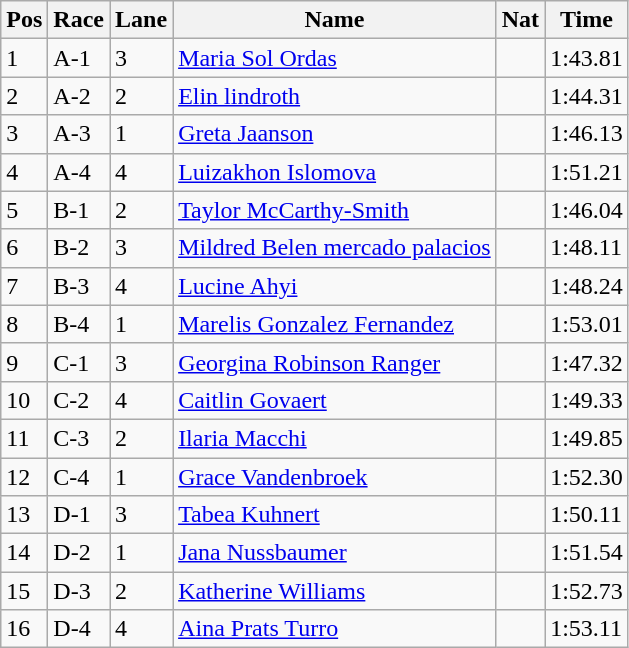<table class="wikitable sortable">
<tr>
<th>Pos</th>
<th>Race</th>
<th>Lane</th>
<th>Name</th>
<th>Nat</th>
<th>Time</th>
</tr>
<tr>
<td>1</td>
<td>A-1</td>
<td>3</td>
<td><a href='#'>Maria Sol Ordas</a></td>
<td></td>
<td>1:43.81</td>
</tr>
<tr>
<td>2</td>
<td>A-2</td>
<td>2</td>
<td><a href='#'>Elin lindroth</a></td>
<td></td>
<td>1:44.31</td>
</tr>
<tr>
<td>3</td>
<td>A-3</td>
<td>1</td>
<td><a href='#'>Greta Jaanson</a></td>
<td></td>
<td>1:46.13</td>
</tr>
<tr>
<td>4</td>
<td>A-4</td>
<td>4</td>
<td><a href='#'>Luizakhon Islomova</a></td>
<td></td>
<td>1:51.21</td>
</tr>
<tr>
<td>5</td>
<td>B-1</td>
<td>2</td>
<td><a href='#'>Taylor McCarthy-Smith</a></td>
<td></td>
<td>1:46.04</td>
</tr>
<tr>
<td>6</td>
<td>B-2</td>
<td>3</td>
<td><a href='#'>Mildred Belen mercado palacios</a></td>
<td></td>
<td>1:48.11</td>
</tr>
<tr>
<td>7</td>
<td>B-3</td>
<td>4</td>
<td><a href='#'>Lucine Ahyi</a></td>
<td></td>
<td>1:48.24</td>
</tr>
<tr>
<td>8</td>
<td>B-4</td>
<td>1</td>
<td><a href='#'>Marelis Gonzalez Fernandez</a></td>
<td></td>
<td>1:53.01</td>
</tr>
<tr>
<td>9</td>
<td>C-1</td>
<td>3</td>
<td><a href='#'>Georgina Robinson Ranger</a></td>
<td></td>
<td>1:47.32</td>
</tr>
<tr>
<td>10</td>
<td>C-2</td>
<td>4</td>
<td><a href='#'>Caitlin Govaert</a></td>
<td></td>
<td>1:49.33</td>
</tr>
<tr>
<td>11</td>
<td>C-3</td>
<td>2</td>
<td><a href='#'>Ilaria Macchi</a></td>
<td></td>
<td>1:49.85</td>
</tr>
<tr>
<td>12</td>
<td>C-4</td>
<td>1</td>
<td><a href='#'>Grace Vandenbroek</a></td>
<td></td>
<td>1:52.30</td>
</tr>
<tr>
<td>13</td>
<td>D-1</td>
<td>3</td>
<td><a href='#'>Tabea Kuhnert</a></td>
<td></td>
<td>1:50.11</td>
</tr>
<tr>
<td>14</td>
<td>D-2</td>
<td>1</td>
<td><a href='#'>Jana Nussbaumer</a></td>
<td></td>
<td>1:51.54</td>
</tr>
<tr>
<td>15</td>
<td>D-3</td>
<td>2</td>
<td><a href='#'>Katherine Williams</a></td>
<td></td>
<td>1:52.73</td>
</tr>
<tr>
<td>16</td>
<td>D-4</td>
<td>4</td>
<td><a href='#'>Aina Prats Turro</a></td>
<td></td>
<td>1:53.11</td>
</tr>
</table>
